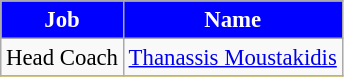<table class="wikitable" bgcolor="#f7f8ff" cellpadding="3" cellspacing="0" border="1" style="font-size: 95%; border: 1px solid #CFB53B; border-collapse: collapse;">
<tr style="color: #FFFFFF;background:#0000FF">
<td align=center><strong>Job</strong></td>
<td align=center><strong>Name</strong></td>
</tr>
<tr>
<td>Head Coach</td>
<td> <a href='#'>Thanassis Moustakidis</a></td>
</tr>
<tr>
</tr>
</table>
